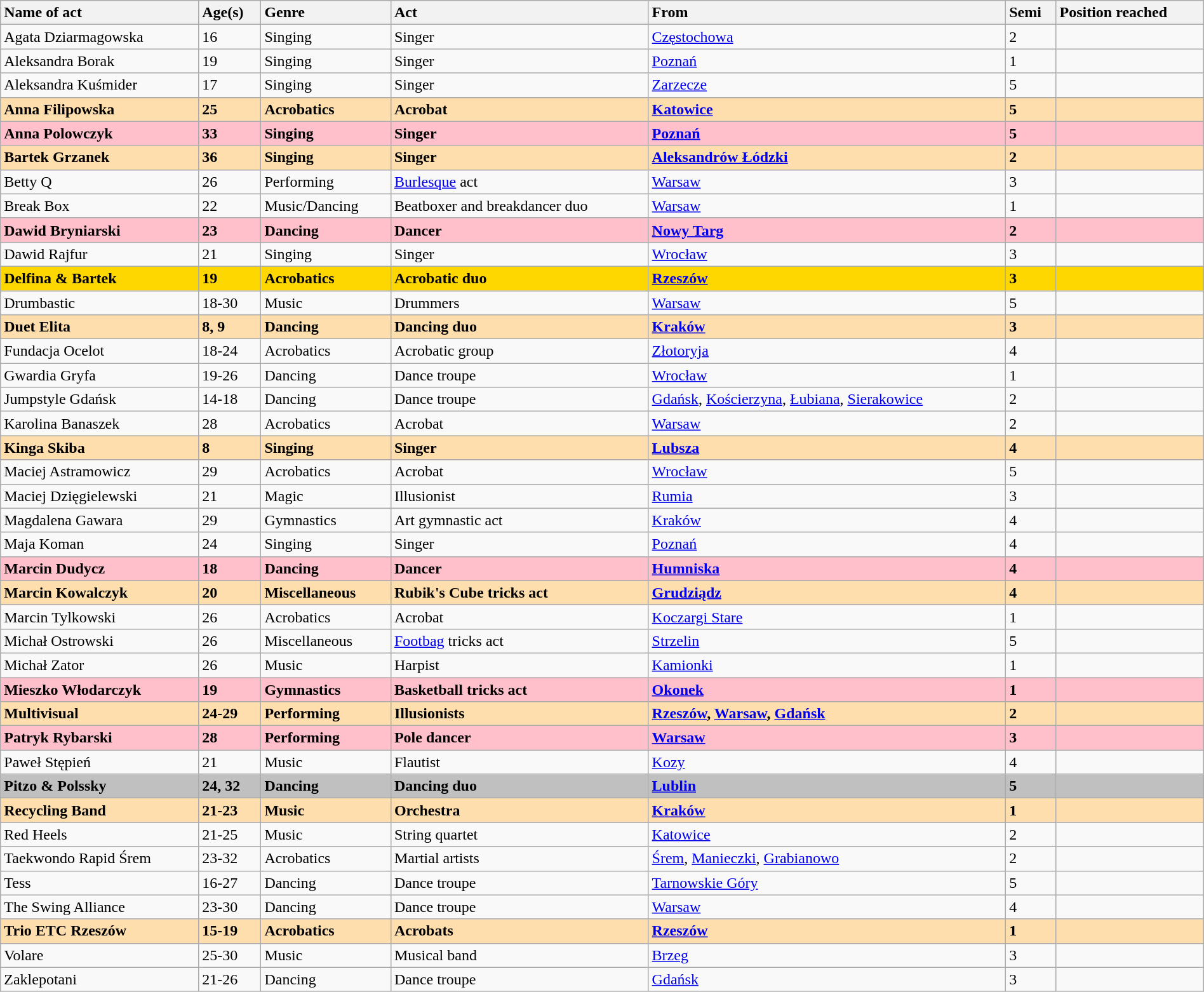<table class="wikitable sortable" style="width:100%;">
<tr valign="top">
<th style="text-align:left">Name of act</th>
<th style="text-align:left" style="width:5%;">Age(s)</th>
<th style="text-align:left" style="width:5%;">Genre</th>
<th style="text-align:left">Act</th>
<th style="text-align:left">From</th>
<th style="text-align:left" style="width:3%;">Semi</th>
<th style="text-align:left">Position reached</th>
</tr>
<tr>
<td>Agata Dziarmagowska</td>
<td>16</td>
<td>Singing</td>
<td>Singer</td>
<td><a href='#'>Częstochowa</a></td>
<td>2</td>
<td></td>
</tr>
<tr>
<td>Aleksandra Borak</td>
<td>19</td>
<td>Singing</td>
<td>Singer</td>
<td><a href='#'>Poznań</a></td>
<td>1</td>
<td></td>
</tr>
<tr>
<td>Aleksandra Kuśmider</td>
<td>17</td>
<td>Singing</td>
<td>Singer</td>
<td><a href='#'>Zarzecze</a></td>
<td>5</td>
<td></td>
</tr>
<tr style="background:NavajoWhite;">
<td><strong>Anna Filipowska</strong></td>
<td><strong>25</strong></td>
<td><strong>Acrobatics</strong></td>
<td><strong>Acrobat</strong></td>
<td><strong><a href='#'>Katowice</a></strong></td>
<td><strong>5</strong></td>
<td><strong></strong></td>
</tr>
<tr style="background:pink;">
<td><strong>Anna Polowczyk</strong></td>
<td><strong>33</strong></td>
<td><strong>Singing</strong></td>
<td><strong>Singer</strong></td>
<td><strong><a href='#'>Poznań</a></strong></td>
<td><strong>5</strong></td>
<td><strong></strong></td>
</tr>
<tr style="background:NavajoWhite;">
<td><strong>Bartek Grzanek</strong></td>
<td><strong>36</strong></td>
<td><strong>Singing</strong></td>
<td><strong>Singer</strong></td>
<td><strong><a href='#'>Aleksandrów Łódzki</a></strong></td>
<td><strong>2</strong></td>
<td><strong></strong></td>
</tr>
<tr>
<td>Betty Q</td>
<td>26</td>
<td>Performing</td>
<td><a href='#'>Burlesque</a> act</td>
<td><a href='#'>Warsaw</a></td>
<td>3</td>
<td></td>
</tr>
<tr>
<td>Break Box</td>
<td>22</td>
<td>Music/Dancing</td>
<td>Beatboxer and breakdancer duo</td>
<td><a href='#'>Warsaw</a></td>
<td>1</td>
<td></td>
</tr>
<tr style="background:pink;">
<td><strong>Dawid Bryniarski</strong></td>
<td><strong>23</strong></td>
<td><strong>Dancing</strong></td>
<td><strong>Dancer</strong></td>
<td><strong><a href='#'>Nowy Targ</a></strong></td>
<td><strong>2</strong></td>
<td><strong></strong></td>
</tr>
<tr>
<td>Dawid Rajfur</td>
<td>21</td>
<td>Singing</td>
<td>Singer</td>
<td><a href='#'>Wrocław</a></td>
<td>3</td>
<td></td>
</tr>
<tr style="background:gold;">
<td><strong>Delfina & Bartek</strong></td>
<td><strong>19</strong></td>
<td><strong>Acrobatics</strong></td>
<td><strong>Acrobatic duo</strong></td>
<td><strong><a href='#'>Rzeszów</a></strong></td>
<td><strong>3</strong></td>
<td><strong></strong></td>
</tr>
<tr>
<td>Drumbastic</td>
<td>18-30</td>
<td>Music</td>
<td>Drummers</td>
<td><a href='#'>Warsaw</a></td>
<td>5</td>
<td></td>
</tr>
<tr style="background:NavajoWhite;">
<td><strong>Duet Elita</strong></td>
<td><strong>8, 9</strong></td>
<td><strong>Dancing</strong></td>
<td><strong>Dancing duo</strong></td>
<td><strong><a href='#'>Kraków</a></strong></td>
<td><strong>3</strong></td>
<td><strong></strong></td>
</tr>
<tr>
<td>Fundacja Ocelot</td>
<td>18-24</td>
<td>Acrobatics</td>
<td>Acrobatic group</td>
<td><a href='#'>Złotoryja</a></td>
<td>4</td>
<td></td>
</tr>
<tr>
<td>Gwardia Gryfa</td>
<td>19-26</td>
<td>Dancing</td>
<td>Dance troupe</td>
<td><a href='#'>Wrocław</a></td>
<td>1</td>
<td></td>
</tr>
<tr>
<td>Jumpstyle Gdańsk</td>
<td>14-18</td>
<td>Dancing</td>
<td>Dance troupe</td>
<td><a href='#'>Gdańsk</a>, <a href='#'>Kościerzyna</a>, <a href='#'>Łubiana</a>, <a href='#'>Sierakowice</a></td>
<td>2</td>
<td></td>
</tr>
<tr>
<td>Karolina Banaszek</td>
<td>28</td>
<td>Acrobatics</td>
<td>Acrobat</td>
<td><a href='#'>Warsaw</a></td>
<td>2</td>
<td></td>
</tr>
<tr style="background:NavajoWhite;">
<td><strong>Kinga Skiba</strong></td>
<td><strong>8</strong></td>
<td><strong>Singing</strong></td>
<td><strong>Singer</strong></td>
<td><strong><a href='#'>Lubsza</a></strong></td>
<td><strong>4</strong></td>
<td><strong></strong></td>
</tr>
<tr>
<td>Maciej Astramowicz</td>
<td>29</td>
<td>Acrobatics</td>
<td>Acrobat</td>
<td><a href='#'>Wrocław</a></td>
<td>5</td>
<td></td>
</tr>
<tr>
<td>Maciej Dzięgielewski</td>
<td>21</td>
<td>Magic</td>
<td>Illusionist</td>
<td><a href='#'>Rumia</a></td>
<td>3</td>
<td></td>
</tr>
<tr>
<td>Magdalena Gawara</td>
<td>29</td>
<td>Gymnastics</td>
<td>Art gymnastic act</td>
<td><a href='#'>Kraków</a></td>
<td>4</td>
<td></td>
</tr>
<tr>
<td>Maja Koman</td>
<td>24</td>
<td>Singing</td>
<td>Singer</td>
<td><a href='#'>Poznań</a></td>
<td>4</td>
<td></td>
</tr>
<tr style="background:pink;">
<td><strong>Marcin Dudycz</strong></td>
<td><strong>18</strong></td>
<td><strong>Dancing</strong></td>
<td><strong>Dancer</strong></td>
<td><strong><a href='#'>Humniska</a></strong></td>
<td><strong>4</strong></td>
<td><strong></strong></td>
</tr>
<tr style="background:NavajoWhite;">
<td><strong>Marcin Kowalczyk</strong></td>
<td><strong>20</strong></td>
<td><strong>Miscellaneous</strong></td>
<td><strong>Rubik's Cube tricks act</strong></td>
<td><strong><a href='#'>Grudziądz</a></strong></td>
<td><strong>4</strong></td>
<td><strong></strong></td>
</tr>
<tr>
<td>Marcin Tylkowski</td>
<td>26</td>
<td>Acrobatics</td>
<td>Acrobat</td>
<td><a href='#'>Koczargi Stare</a></td>
<td>1</td>
<td></td>
</tr>
<tr>
<td>Michał Ostrowski</td>
<td>26</td>
<td>Miscellaneous</td>
<td><a href='#'>Footbag</a> tricks act</td>
<td><a href='#'>Strzelin</a></td>
<td>5</td>
<td></td>
</tr>
<tr>
<td>Michał Zator</td>
<td>26</td>
<td>Music</td>
<td>Harpist</td>
<td><a href='#'>Kamionki</a></td>
<td>1</td>
<td></td>
</tr>
<tr style="background:pink;">
<td><strong>Mieszko Włodarczyk</strong></td>
<td><strong>19</strong></td>
<td><strong>Gymnastics</strong></td>
<td><strong>Basketball tricks act</strong></td>
<td><strong><a href='#'>Okonek</a></strong></td>
<td><strong>1</strong></td>
<td><strong></strong></td>
</tr>
<tr style="background:NavajoWhite;">
<td><strong>Multivisual</strong></td>
<td><strong>24-29</strong></td>
<td><strong>Performing</strong></td>
<td><strong>Illusionists</strong></td>
<td><strong><a href='#'>Rzeszów</a>, <a href='#'>Warsaw</a>, <a href='#'>Gdańsk</a></strong></td>
<td><strong>2</strong></td>
<td><strong></strong></td>
</tr>
<tr style="background:pink;">
<td><strong>Patryk Rybarski</strong></td>
<td><strong>28</strong></td>
<td><strong>Performing</strong></td>
<td><strong>Pole dancer</strong></td>
<td><strong><a href='#'>Warsaw</a></strong></td>
<td><strong>3</strong></td>
<td><strong></strong></td>
</tr>
<tr>
<td>Paweł Stępień</td>
<td>21</td>
<td>Music</td>
<td>Flautist</td>
<td><a href='#'>Kozy</a></td>
<td>4</td>
<td></td>
</tr>
<tr style="background:silver;">
<td><strong>Pitzo & Polssky</strong></td>
<td><strong>24, 32</strong></td>
<td><strong>Dancing</strong></td>
<td><strong>Dancing duo</strong></td>
<td><strong><a href='#'>Lublin</a></strong></td>
<td><strong>5</strong></td>
<td><strong></strong></td>
</tr>
<tr style="background:NavajoWhite;">
<td><strong>Recycling Band</strong></td>
<td><strong>21-23</strong></td>
<td><strong>Music</strong></td>
<td><strong>Orchestra</strong></td>
<td><strong><a href='#'>Kraków</a></strong></td>
<td><strong>1</strong></td>
<td><strong></strong></td>
</tr>
<tr>
<td>Red Heels</td>
<td>21-25</td>
<td>Music</td>
<td>String quartet</td>
<td><a href='#'>Katowice</a></td>
<td>2</td>
<td></td>
</tr>
<tr>
<td>Taekwondo Rapid Śrem</td>
<td>23-32</td>
<td>Acrobatics</td>
<td>Martial artists</td>
<td><a href='#'>Śrem</a>, <a href='#'>Manieczki</a>, <a href='#'>Grabianowo</a></td>
<td>2</td>
<td></td>
</tr>
<tr>
<td>Tess</td>
<td>16-27</td>
<td>Dancing</td>
<td>Dance troupe</td>
<td><a href='#'>Tarnowskie Góry</a></td>
<td>5</td>
<td></td>
</tr>
<tr>
<td>The Swing Alliance</td>
<td>23-30</td>
<td>Dancing</td>
<td>Dance troupe</td>
<td><a href='#'>Warsaw</a></td>
<td>4</td>
<td></td>
</tr>
<tr style="background:NavajoWhite;">
<td><strong>Trio ETC Rzeszów</strong></td>
<td><strong>15-19</strong></td>
<td><strong>Acrobatics</strong></td>
<td><strong>Acrobats</strong></td>
<td><strong><a href='#'>Rzeszów</a></strong></td>
<td><strong>1</strong></td>
<td><strong></strong></td>
</tr>
<tr>
<td>Volare</td>
<td>25-30</td>
<td>Music</td>
<td>Musical band</td>
<td><a href='#'>Brzeg</a></td>
<td>3</td>
<td></td>
</tr>
<tr>
<td>Zaklepotani</td>
<td>21-26</td>
<td>Dancing</td>
<td>Dance troupe</td>
<td><a href='#'>Gdańsk</a></td>
<td>3</td>
<td></td>
</tr>
</table>
